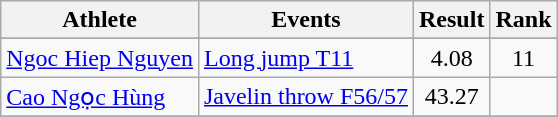<table class=wikitable>
<tr>
<th>Athlete</th>
<th>Events</th>
<th>Result</th>
<th>Rank</th>
</tr>
<tr>
</tr>
<tr>
<td><a href='#'>Ngoc Hiep Nguyen</a></td>
<td><a href='#'>Long jump T11</a></td>
<td align="center">4.08</td>
<td align="center">11</td>
</tr>
<tr>
<td><a href='#'>Cao Ngọc Hùng</a></td>
<td><a href='#'>Javelin throw F56/57</a></td>
<td align="center">43.27</td>
<td align="center"></td>
</tr>
<tr>
</tr>
</table>
